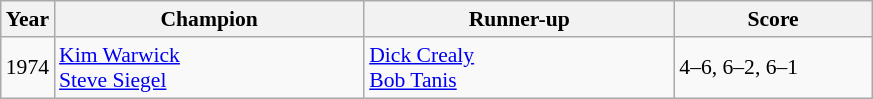<table class="wikitable" style="font-size:90%">
<tr>
<th>Year</th>
<th width="200">Champion</th>
<th width="200">Runner-up</th>
<th width="125">Score</th>
</tr>
<tr>
<td>1974</td>
<td> <a href='#'>Kim Warwick</a><br> <a href='#'>Steve Siegel</a></td>
<td> <a href='#'>Dick Crealy</a><br> <a href='#'>Bob Tanis</a></td>
<td>4–6, 6–2, 6–1</td>
</tr>
</table>
